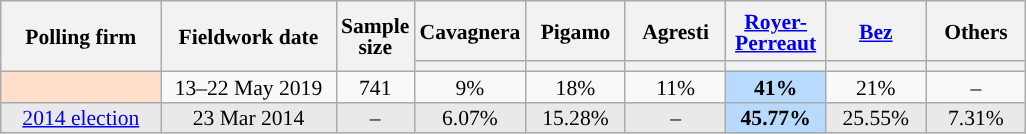<table class="wikitable sortable" style="text-align:center;font-size:90%;line-height:14px;">
<tr style="height:40px;">
<th style="width:100px;" rowspan="2">Polling firm</th>
<th style="width:110px;" rowspan="2">Fieldwork date</th>
<th style="width:35px;" rowspan="2">Sample<br>size</th>
<th class="unsortable" style="width:60px;">Cavagnera<br></th>
<th class="unsortable" style="width:60px;">Pigamo<br></th>
<th class="unsortable" style="width:60px;">Agresti<br></th>
<th class="unsortable" style="width:60px;"><a href='#'>Royer-Perreaut</a><br></th>
<th class="unsortable" style="width:60px;"><a href='#'>Bez</a><br></th>
<th class="unsortable" style="width:60px;">Others</th>
</tr>
<tr>
<th style="background:"></th>
<th style="background:"></th>
<th style="background:"></th>
<th style="background:"></th>
<th style="background:"></th>
<th style="background:"></th>
</tr>
<tr>
<td style="background:#FFDFCC;"></td>
<td data-sort-value="2019-05-22">13–22 May 2019</td>
<td>741</td>
<td>9%</td>
<td>18%</td>
<td>11%</td>
<td style="background:#B9DAFF;"><strong>41%</strong></td>
<td>21%</td>
<td>–</td>
</tr>
<tr style="background:#E9E9E9;">
<td><a href='#'>2014 election</a></td>
<td data-sort-value="2014-03-23">23 Mar 2014</td>
<td>–</td>
<td>6.07%</td>
<td>15.28%</td>
<td>–</td>
<td style="background:#B9DAFF;"><strong>45.77%</strong></td>
<td>25.55%</td>
<td>7.31%</td>
</tr>
</table>
